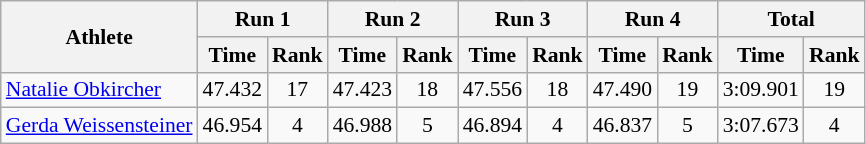<table class="wikitable" border="1" style="font-size:90%">
<tr>
<th rowspan="2">Athlete</th>
<th colspan="2">Run 1</th>
<th colspan="2">Run 2</th>
<th colspan="2">Run 3</th>
<th colspan="2">Run 4</th>
<th colspan="2">Total</th>
</tr>
<tr>
<th>Time</th>
<th>Rank</th>
<th>Time</th>
<th>Rank</th>
<th>Time</th>
<th>Rank</th>
<th>Time</th>
<th>Rank</th>
<th>Time</th>
<th>Rank</th>
</tr>
<tr>
<td><a href='#'>Natalie Obkircher</a></td>
<td align="center">47.432</td>
<td align="center">17</td>
<td align="center">47.423</td>
<td align="center">18</td>
<td align="center">47.556</td>
<td align="center">18</td>
<td align="center">47.490</td>
<td align="center">19</td>
<td align="center">3:09.901</td>
<td align="center">19</td>
</tr>
<tr>
<td><a href='#'>Gerda Weissensteiner</a></td>
<td align="center">46.954</td>
<td align="center">4</td>
<td align="center">46.988</td>
<td align="center">5</td>
<td align="center">46.894</td>
<td align="center">4</td>
<td align="center">46.837</td>
<td align="center">5</td>
<td align="center">3:07.673</td>
<td align="center">4</td>
</tr>
</table>
